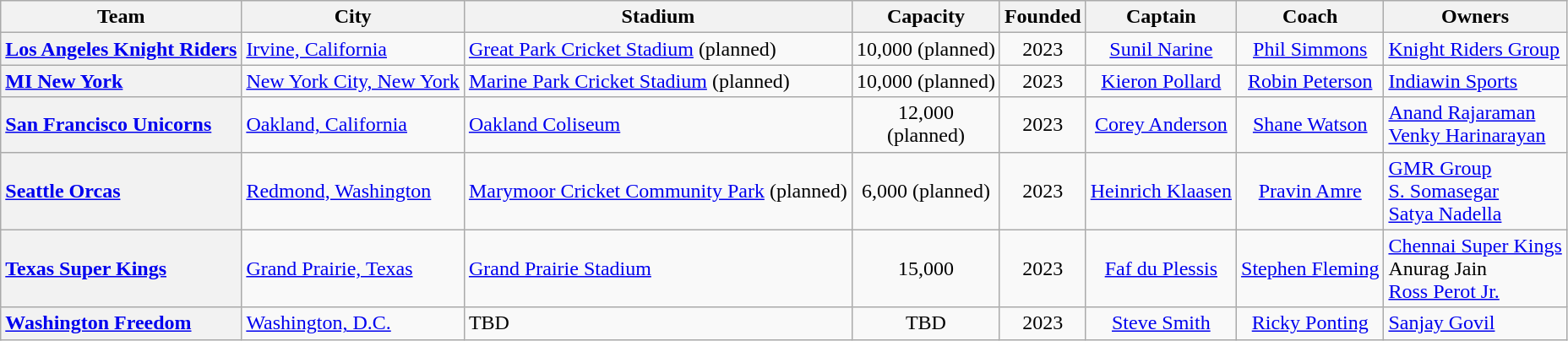<table class="wikitable">
<tr>
<th>Team</th>
<th>City</th>
<th>Stadium</th>
<th>Capacity</th>
<th>Founded</th>
<th>Captain</th>
<th>Coach</th>
<th>Owners</th>
</tr>
<tr>
<th style="text-align:left"><a href='#'>Los Angeles Knight Riders</a></th>
<td><a href='#'>Irvine, California</a></td>
<td><a href='#'>Great Park Cricket Stadium</a> (planned)</td>
<td align=center>10,000 (planned)</td>
<td align=center>2023</td>
<td align=center><a href='#'>Sunil Narine</a></td>
<td align=center><a href='#'>Phil Simmons</a></td>
<td><a href='#'>Knight Riders Group</a></td>
</tr>
<tr>
<th style="text-align:left"><a href='#'>MI New York</a></th>
<td><a href='#'>New York City, New York</a></td>
<td><a href='#'>Marine Park Cricket Stadium</a> (planned)</td>
<td align=center>10,000 (planned)</td>
<td align=center>2023</td>
<td align=center><a href='#'>Kieron Pollard</a></td>
<td align=center><a href='#'>Robin Peterson</a></td>
<td><a href='#'>Indiawin Sports</a></td>
</tr>
<tr>
<th style="text-align:left"><a href='#'>San Francisco Unicorns</a></th>
<td><a href='#'>Oakland, California</a></td>
<td><a href='#'>Oakland Coliseum</a></td>
<td align=center>12,000<br>(planned)</td>
<td align=center>2023</td>
<td align=center><a href='#'>Corey Anderson</a></td>
<td align=center><a href='#'>Shane Watson</a></td>
<td><a href='#'>Anand Rajaraman</a><br><a href='#'>Venky Harinarayan</a></td>
</tr>
<tr>
<th style="text-align:left"><a href='#'>Seattle Orcas</a></th>
<td><a href='#'>Redmond, Washington</a></td>
<td><a href='#'>Marymoor Cricket Community Park</a> (planned)</td>
<td align=center>6,000 (planned)</td>
<td align=center>2023</td>
<td align=center><a href='#'>Heinrich Klaasen</a></td>
<td align=center><a href='#'>Pravin Amre</a></td>
<td><a href='#'>GMR Group</a><br><a href='#'>S. Somasegar</a><br> <a href='#'>Satya Nadella</a></td>
</tr>
<tr>
<th style="text-align:left"><a href='#'>Texas Super Kings</a></th>
<td><a href='#'>Grand Prairie, Texas</a></td>
<td><a href='#'>Grand Prairie Stadium</a></td>
<td align=center>15,000</td>
<td align=center>2023</td>
<td align=center><a href='#'>Faf du Plessis</a></td>
<td align=center><a href='#'>Stephen Fleming</a></td>
<td><a href='#'>Chennai Super Kings</a><br>Anurag Jain<br><a href='#'>Ross Perot Jr.</a></td>
</tr>
<tr>
<th style="text-align:left"><a href='#'>Washington Freedom</a></th>
<td><a href='#'>Washington, D.C.</a></td>
<td>TBD</td>
<td align=center>TBD</td>
<td align=center>2023</td>
<td align=center><a href='#'>Steve Smith</a></td>
<td align=center><a href='#'>Ricky Ponting</a></td>
<td><a href='#'>Sanjay Govil</a></td>
</tr>
</table>
